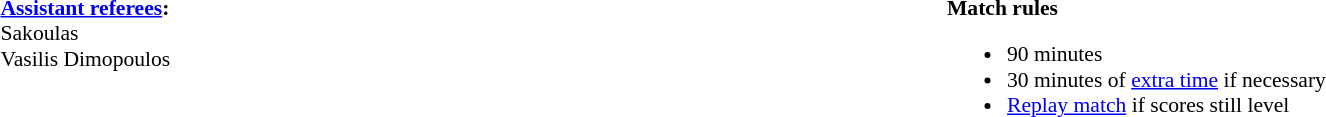<table width=100% style="font-size: 90%">
<tr>
<td width=50% valign=top><br><strong><a href='#'>Assistant referees</a>:</strong>
<br>Sakoulas
<br>Vasilis Dimopoulos</td>
<td width=50% valign=top><br><strong>Match rules</strong><ul><li>90 minutes</li><li>30 minutes of <a href='#'>extra time</a> if necessary</li><li><a href='#'>Replay match</a> if scores still level</li></ul></td>
</tr>
</table>
